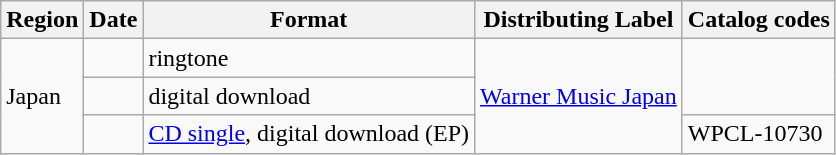<table class="wikitable">
<tr>
<th>Region</th>
<th>Date</th>
<th>Format</th>
<th>Distributing Label</th>
<th>Catalog codes</th>
</tr>
<tr>
<td rowspan="3">Japan</td>
<td></td>
<td>ringtone</td>
<td rowspan="3"><a href='#'>Warner Music Japan</a></td>
<td rowspan="2"></td>
</tr>
<tr>
<td></td>
<td>digital download</td>
</tr>
<tr>
<td></td>
<td><a href='#'>CD single</a>, digital download (EP)</td>
<td rowspan="1">WPCL-10730</td>
</tr>
</table>
